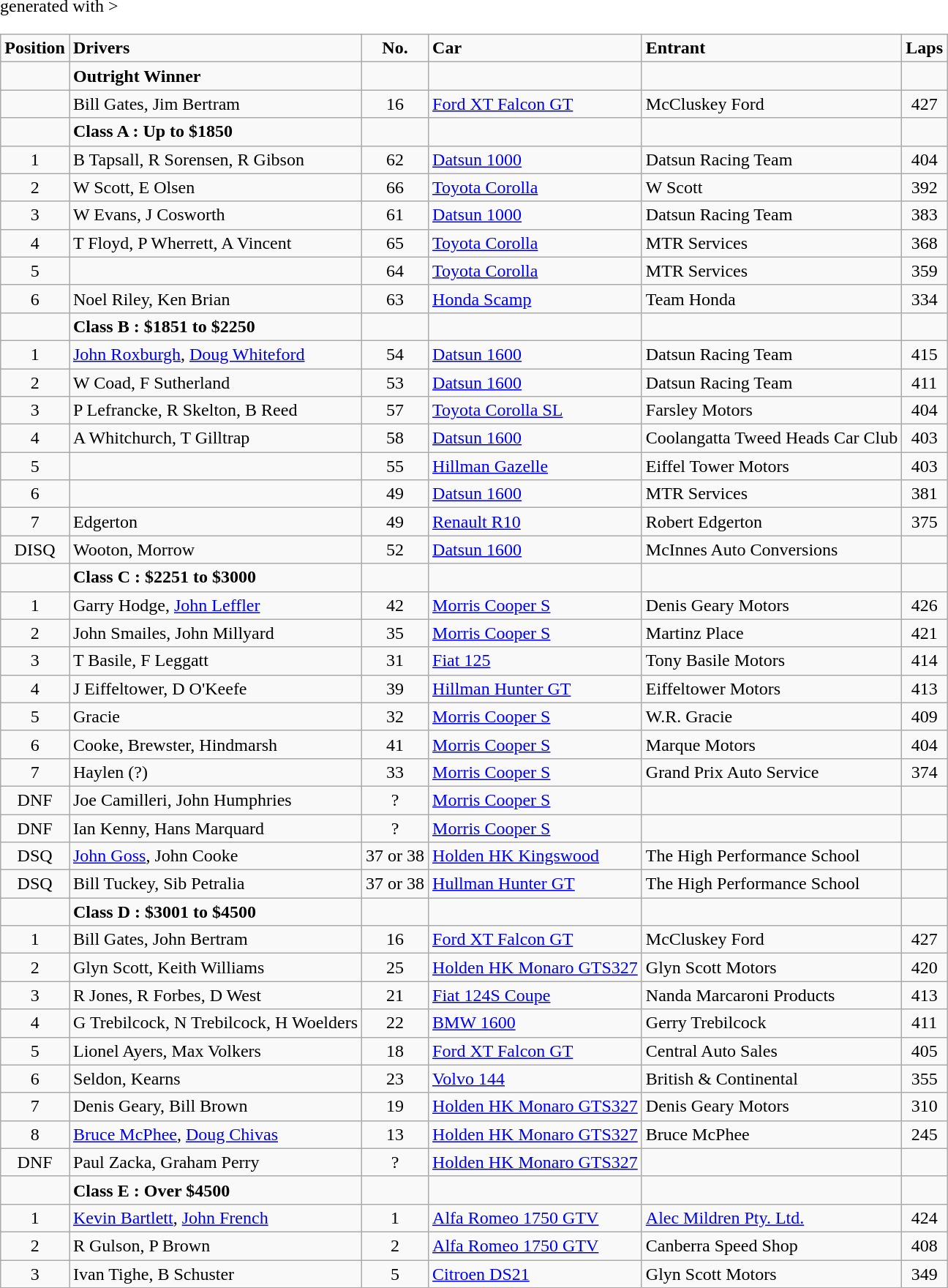<table class="wikitable" <hiddentext>generated with >
<tr style="font-weight:bold">
<td align="center">Position</td>
<td>Drivers</td>
<td align="center">No.</td>
<td>Car</td>
<td>Entrant</td>
<td align="center">Laps</td>
</tr>
<tr>
<td></td>
<td style="font-weight:bold">Outright Winner</td>
<td align="center"></td>
<td></td>
<td></td>
<td align="center"></td>
</tr>
<tr>
<td></td>
<td>Bill Gates, Jim Bertram</td>
<td align="center">16</td>
<td><a href='#'>Ford XT Falcon GT</a></td>
<td>McCluskey Ford</td>
<td align="center">427</td>
</tr>
<tr>
<td></td>
<td style="font-weight:bold">Class A : Up to $1850</td>
<td align="center"></td>
<td></td>
<td></td>
<td align="center"></td>
</tr>
<tr>
<td align="center">1</td>
<td>B Tapsall, R Sorensen, R Gibson</td>
<td align="center">62</td>
<td><a href='#'>Datsun 1000</a></td>
<td>Datsun Racing Team</td>
<td align="center">404</td>
</tr>
<tr>
<td align="center">2</td>
<td>W Scott, E Olsen</td>
<td align="center">66</td>
<td><a href='#'>Toyota Corolla</a></td>
<td>W Scott</td>
<td align="center">392</td>
</tr>
<tr>
<td align="center">3</td>
<td>W Evans, J Cosworth</td>
<td align="center">61</td>
<td><a href='#'>Datsun 1000</a></td>
<td>Datsun Racing Team</td>
<td align="center">383</td>
</tr>
<tr>
<td align="center">4</td>
<td>T Floyd, P Wherrett, A Vincent</td>
<td align="center">65</td>
<td><a href='#'>Toyota Corolla</a></td>
<td>MTR Services</td>
<td align="center">368</td>
</tr>
<tr>
<td align="center">5</td>
<td></td>
<td align="center">64</td>
<td><a href='#'>Toyota Corolla</a></td>
<td>MTR Services</td>
<td align="center">359</td>
</tr>
<tr>
<td align="center">6</td>
<td>Noel Riley, Ken Brian</td>
<td align="center">63</td>
<td><a href='#'>Honda Scamp</a></td>
<td>Team Honda</td>
<td align="center">334</td>
</tr>
<tr>
<td align="center"></td>
<td style="font-weight:bold">Class B : $1851 to $2250</td>
<td align="center"></td>
<td></td>
<td></td>
<td align="center"></td>
</tr>
<tr>
<td align="center">1</td>
<td><a href='#'>John Roxburgh</a>, <a href='#'>Doug Whiteford</a></td>
<td align="center">54</td>
<td><a href='#'>Datsun 1600</a></td>
<td>Datsun Racing Team</td>
<td align="center">415</td>
</tr>
<tr>
<td align="center">2</td>
<td>W Coad, F Sutherland</td>
<td align="center">53</td>
<td><a href='#'>Datsun 1600</a></td>
<td>Datsun Racing Team</td>
<td align="center">411</td>
</tr>
<tr>
<td align="center">3</td>
<td>P Lefrancke, R Skelton, B Reed</td>
<td align="center">57</td>
<td><a href='#'>Toyota Corolla SL</a></td>
<td>Farsley Motors</td>
<td align="center">404</td>
</tr>
<tr>
<td align="center">4</td>
<td>A Whitchurch, T Gilltrap</td>
<td align="center">58</td>
<td><a href='#'>Datsun 1600</a></td>
<td>Coolangatta Tweed Heads Car Club</td>
<td align="center">403</td>
</tr>
<tr>
<td align="center">5</td>
<td></td>
<td align="center">55</td>
<td><a href='#'>Hillman Gazelle</a></td>
<td>Eiffel Tower Motors</td>
<td align="center">403</td>
</tr>
<tr>
<td align="center">6</td>
<td></td>
<td align="center">49</td>
<td><a href='#'>Datsun 1600</a></td>
<td>MTR Services</td>
<td align="center">381</td>
</tr>
<tr>
<td align="center">7</td>
<td>Edgerton</td>
<td align="center">49</td>
<td><a href='#'>Renault R10</a></td>
<td>Robert Edgerton</td>
<td align="center">375</td>
</tr>
<tr>
<td align="center">DISQ</td>
<td>Wooton, Morrow</td>
<td align="center">52</td>
<td><a href='#'>Datsun 1600</a></td>
<td>McInnes Auto Conversions</td>
<td align="center"></td>
</tr>
<tr>
<td align="center"></td>
<td style="font-weight:bold">Class C : $2251 to $3000</td>
<td align="center"></td>
<td></td>
<td></td>
<td align="center"></td>
</tr>
<tr>
<td align="center">1</td>
<td>Garry Hodge, <a href='#'>John Leffler</a></td>
<td align="center">42</td>
<td><a href='#'>Morris Cooper S</a></td>
<td>Denis Geary Motors</td>
<td align="center">426</td>
</tr>
<tr>
<td align="center">2</td>
<td>John Smailes, John Millyard</td>
<td align="center">35</td>
<td><a href='#'>Morris Cooper S</a></td>
<td>Martinz Place</td>
<td align="center">421</td>
</tr>
<tr>
<td align="center">3</td>
<td>T Basile, F Leggatt</td>
<td align="center">31</td>
<td><a href='#'>Fiat 125</a></td>
<td>Tony Basile Motors</td>
<td align="center">414</td>
</tr>
<tr>
<td align="center">4</td>
<td>J Eiffeltower, D O'Keefe</td>
<td align="center">39</td>
<td><a href='#'>Hillman Hunter GT</a></td>
<td>Eiffeltower Motors</td>
<td align="center">413</td>
</tr>
<tr>
<td align="center">5</td>
<td>Gracie</td>
<td align="center">32</td>
<td><a href='#'>Morris Cooper S</a></td>
<td>W.R. Gracie</td>
<td align="center">409</td>
</tr>
<tr>
<td align="center">6</td>
<td>Cooke, Brewster, Hindmarsh</td>
<td align="center">41</td>
<td><a href='#'>Morris Cooper S</a></td>
<td>Marque Motors</td>
<td align="center">404</td>
</tr>
<tr>
<td align="center">7</td>
<td>Haylen (?)</td>
<td align="center">33</td>
<td><a href='#'>Morris Cooper S</a></td>
<td>Grand Prix Auto Service</td>
<td align="center">374</td>
</tr>
<tr>
<td align="center">DNF</td>
<td>Joe Camilleri, John Humphries</td>
<td align="center">?</td>
<td><a href='#'>Morris Cooper S</a></td>
<td></td>
<td align="center"></td>
</tr>
<tr>
<td align="center">DNF</td>
<td>Ian Kenny, Hans Marquard</td>
<td align="center">?</td>
<td><a href='#'>Morris Cooper S</a></td>
<td></td>
<td align="center"></td>
</tr>
<tr>
<td align="center">DSQ</td>
<td><a href='#'>John Goss</a>, John Cooke</td>
<td align="center">37 or 38</td>
<td><a href='#'>Holden HK Kingswood</a></td>
<td>The High Performance School</td>
<td align="center"></td>
</tr>
<tr>
<td align="center">DSQ</td>
<td>Bill Tuckey, Sib Petralia</td>
<td align="center">37 or 38</td>
<td><a href='#'>Hullman Hunter GT</a></td>
<td>The High Performance School</td>
<td align="center"></td>
</tr>
<tr>
<td align="center"></td>
<td style="font-weight:bold">Class D : $3001 to $4500</td>
<td align="center"></td>
<td></td>
<td></td>
<td align="center"></td>
</tr>
<tr>
<td align="center">1</td>
<td>Bill Gates, John Bertram</td>
<td align="center">16</td>
<td><a href='#'>Ford XT Falcon GT</a></td>
<td>McCluskey Ford</td>
<td align="center">427</td>
</tr>
<tr>
<td align="center">2</td>
<td>Glyn Scott, Keith Williams</td>
<td align="center">25</td>
<td><a href='#'>Holden HK Monaro GTS327</a></td>
<td>Glyn Scott Motors</td>
<td align="center">420</td>
</tr>
<tr>
<td align="center">3</td>
<td>R Jones, R Forbes, D West</td>
<td align="center">21</td>
<td><a href='#'>Fiat 124S Coupe</a></td>
<td>Nanda Marcaroni Products</td>
<td align="center">413</td>
</tr>
<tr>
<td align="center">4</td>
<td>G Trebilcock, N Trebilcock, H Woelders</td>
<td align="center">22</td>
<td><a href='#'>BMW 1600</a></td>
<td>Gerry Trebilcock</td>
<td align="center">411</td>
</tr>
<tr>
<td align="center">5</td>
<td>Lionel Ayers, Max Volkers</td>
<td align="center">18</td>
<td><a href='#'>Ford XT Falcon GT</a></td>
<td>Central Auto Sales</td>
<td align="center">405</td>
</tr>
<tr>
<td align="center">6</td>
<td>Seldon, Kearns</td>
<td align="center">23</td>
<td><a href='#'>Volvo 144</a></td>
<td>British & Continental</td>
<td align="center">355</td>
</tr>
<tr>
<td align="center">7</td>
<td>Denis Geary, Bill Brown</td>
<td align="center">19</td>
<td><a href='#'>Holden HK Monaro GTS327</a></td>
<td>Denis Geary Motors</td>
<td align="center">310</td>
</tr>
<tr>
<td align="center">8</td>
<td><a href='#'>Bruce McPhee</a>, <a href='#'>Doug Chivas</a></td>
<td align="center">13</td>
<td><a href='#'>Holden HK Monaro GTS327</a></td>
<td>Bruce McPhee</td>
<td align="center">245</td>
</tr>
<tr>
<td align="center">DNF</td>
<td>Paul Zacka, Graham Perry</td>
<td align="center">?</td>
<td><a href='#'>Holden HK Monaro GTS327</a>  </td>
<td></td>
<td align="center"></td>
</tr>
<tr>
<td align="center"></td>
<td style="font-weight:bold">Class E : Over $4500</td>
<td align="center"></td>
<td></td>
<td></td>
<td align="center"></td>
</tr>
<tr>
<td align="center">1</td>
<td><a href='#'>Kevin Bartlett</a>, <a href='#'>John French</a></td>
<td align="center">1</td>
<td><a href='#'>Alfa Romeo 1750 GTV</a></td>
<td><a href='#'>Alec Mildren Pty. Ltd.</a></td>
<td align="center">424</td>
</tr>
<tr>
<td align="center">2</td>
<td>R Gulson, P Brown</td>
<td align="center">2</td>
<td><a href='#'>Alfa Romeo 1750 GTV</a></td>
<td>Canberra Speed Shop</td>
<td align="center">408</td>
</tr>
<tr>
<td align="center">3</td>
<td>Ivan Tighe, B Schuster</td>
<td align="center">5</td>
<td><a href='#'>Citroen DS21</a></td>
<td>Glyn Scott Motors</td>
<td align="center">349</td>
</tr>
</table>
